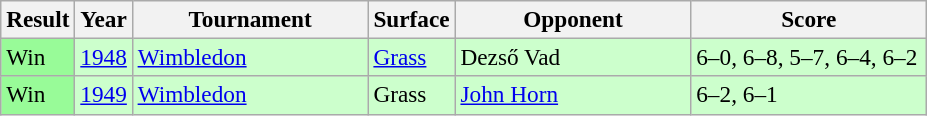<table class="sortable wikitable" style=font-size:97%>
<tr>
<th>Result</th>
<th>Year</th>
<th width=150>Tournament</th>
<th>Surface</th>
<th width=150>Opponent</th>
<th width=150>Score</th>
</tr>
<tr style="background:#ccffcc;">
<td style="background:#98fb98;">Win</td>
<td><a href='#'>1948</a></td>
<td><a href='#'>Wimbledon</a></td>
<td><a href='#'>Grass</a></td>
<td> Dezső Vad</td>
<td>6–0, 6–8, 5–7, 6–4, 6–2</td>
</tr>
<tr style="background:#ccffcc;">
<td style="background:#98fb98;">Win</td>
<td><a href='#'>1949</a></td>
<td><a href='#'>Wimbledon</a></td>
<td>Grass</td>
<td> <a href='#'>John Horn</a></td>
<td>6–2, 6–1</td>
</tr>
</table>
